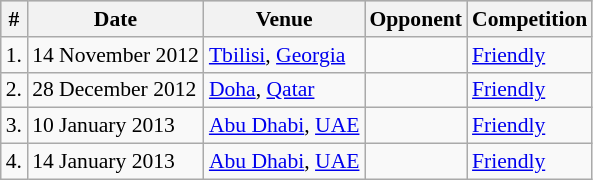<table class="wikitable" style="font-size:90%; text-align: left;">
<tr style="background:#ccc; text-align:center;">
<th>#</th>
<th>Date</th>
<th>Venue</th>
<th>Opponent</th>
<th>Competition</th>
</tr>
<tr>
<td>1.</td>
<td>14 November 2012</td>
<td><a href='#'>Tbilisi</a>, <a href='#'>Georgia</a></td>
<td></td>
<td><a href='#'>Friendly</a></td>
</tr>
<tr>
<td>2.</td>
<td>28 December 2012</td>
<td><a href='#'>Doha</a>, <a href='#'>Qatar</a></td>
<td></td>
<td><a href='#'>Friendly</a></td>
</tr>
<tr>
<td>3.</td>
<td>10 January 2013</td>
<td><a href='#'>Abu Dhabi</a>, <a href='#'>UAE</a></td>
<td></td>
<td><a href='#'>Friendly</a></td>
</tr>
<tr>
<td>4.</td>
<td>14 January 2013</td>
<td><a href='#'>Abu Dhabi</a>, <a href='#'>UAE</a></td>
<td></td>
<td><a href='#'>Friendly</a></td>
</tr>
</table>
